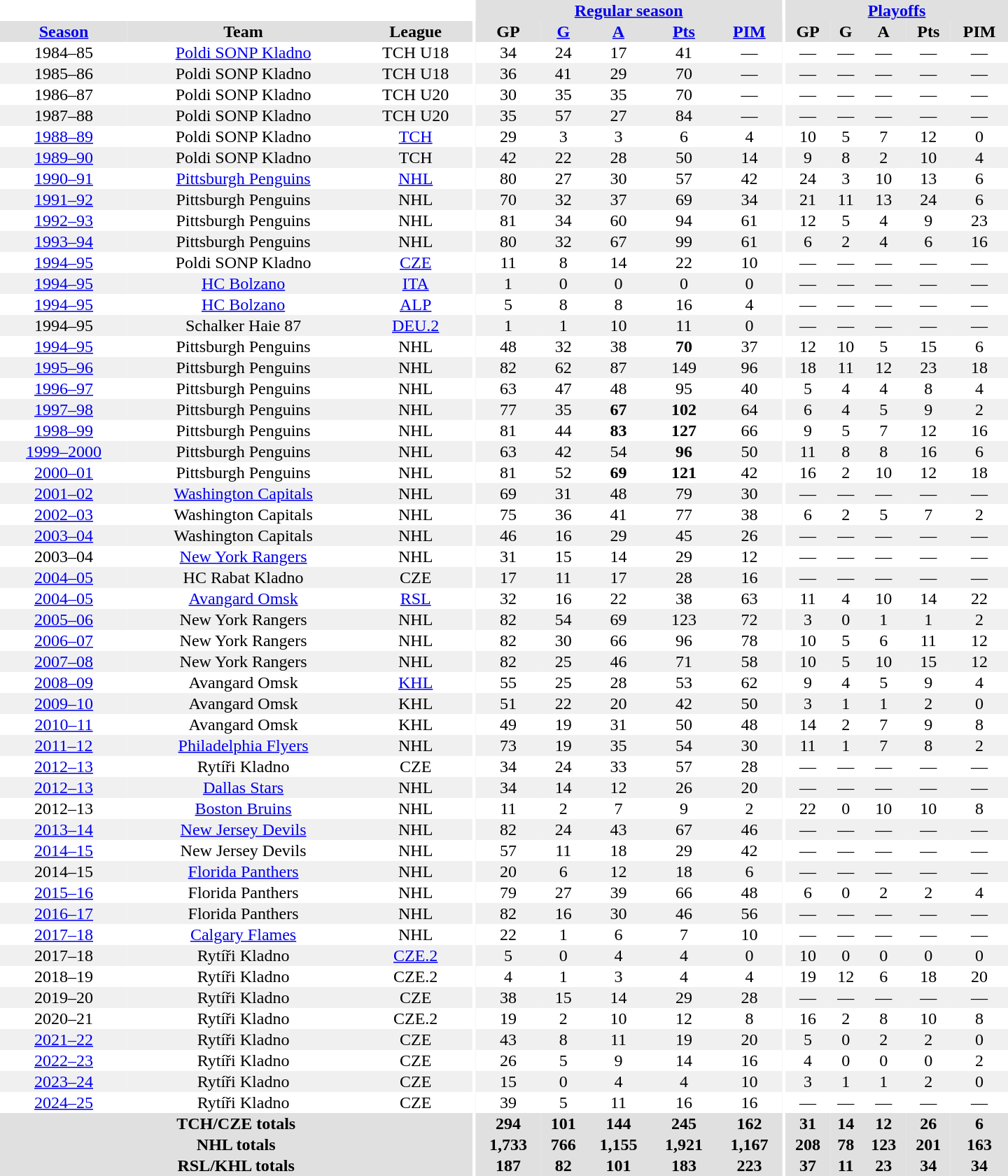<table border="0" cellpadding="1" cellspacing="0" style="text-align:center; width:60em;">
<tr style="background:#e0e0e0;">
<th colspan="3" style="background:#fff;"></th>
<th rowspan="99" style="background:#fff;"></th>
<th colspan="5"><a href='#'>Regular season</a></th>
<th rowspan="99" style="background:#fff;"></th>
<th colspan="5"><a href='#'>Playoffs</a></th>
</tr>
<tr style="background:#e0e0e0;">
<th><a href='#'>Season</a></th>
<th>Team</th>
<th>League</th>
<th>GP</th>
<th><a href='#'>G</a></th>
<th><a href='#'>A</a></th>
<th><a href='#'>Pts</a></th>
<th><a href='#'>PIM</a></th>
<th>GP</th>
<th>G</th>
<th>A</th>
<th>Pts</th>
<th>PIM</th>
</tr>
<tr>
<td>1984–85</td>
<td><a href='#'>Poldi SONP Kladno</a></td>
<td>TCH U18</td>
<td>34</td>
<td>24</td>
<td>17</td>
<td>41</td>
<td>—</td>
<td>—</td>
<td>—</td>
<td>—</td>
<td>—</td>
<td>—</td>
</tr>
<tr style="background:#f0f0f0;">
<td>1985–86</td>
<td>Poldi SONP Kladno</td>
<td>TCH U18</td>
<td>36</td>
<td>41</td>
<td>29</td>
<td>70</td>
<td>—</td>
<td>—</td>
<td>—</td>
<td>—</td>
<td>—</td>
<td>—</td>
</tr>
<tr>
<td>1986–87</td>
<td>Poldi SONP Kladno</td>
<td>TCH U20</td>
<td>30</td>
<td>35</td>
<td>35</td>
<td>70</td>
<td>—</td>
<td>—</td>
<td>—</td>
<td>—</td>
<td>—</td>
<td>—</td>
</tr>
<tr style="background:#f0f0f0;">
<td>1987–88</td>
<td>Poldi SONP Kladno</td>
<td>TCH U20</td>
<td>35</td>
<td>57</td>
<td>27</td>
<td>84</td>
<td>—</td>
<td>—</td>
<td>—</td>
<td>—</td>
<td>—</td>
<td>—</td>
</tr>
<tr>
<td><a href='#'>1988–89</a></td>
<td>Poldi SONP Kladno</td>
<td><a href='#'>TCH</a></td>
<td>29</td>
<td>3</td>
<td>3</td>
<td>6</td>
<td>4</td>
<td>10</td>
<td>5</td>
<td>7</td>
<td>12</td>
<td>0</td>
</tr>
<tr style="background:#f0f0f0;">
<td><a href='#'>1989–90</a></td>
<td>Poldi SONP Kladno</td>
<td>TCH</td>
<td>42</td>
<td>22</td>
<td>28</td>
<td>50</td>
<td>14</td>
<td>9</td>
<td>8</td>
<td>2</td>
<td>10</td>
<td>4</td>
</tr>
<tr>
<td><a href='#'>1990–91</a></td>
<td><a href='#'>Pittsburgh Penguins</a></td>
<td><a href='#'>NHL</a></td>
<td>80</td>
<td>27</td>
<td>30</td>
<td>57</td>
<td>42</td>
<td>24</td>
<td>3</td>
<td>10</td>
<td>13</td>
<td>6</td>
</tr>
<tr style="background:#f0f0f0;">
<td><a href='#'>1991–92</a></td>
<td>Pittsburgh Penguins</td>
<td>NHL</td>
<td>70</td>
<td>32</td>
<td>37</td>
<td>69</td>
<td>34</td>
<td>21</td>
<td>11</td>
<td>13</td>
<td>24</td>
<td>6</td>
</tr>
<tr>
<td><a href='#'>1992–93</a></td>
<td>Pittsburgh Penguins</td>
<td>NHL</td>
<td>81</td>
<td>34</td>
<td>60</td>
<td>94</td>
<td>61</td>
<td>12</td>
<td>5</td>
<td>4</td>
<td>9</td>
<td>23</td>
</tr>
<tr style="background:#f0f0f0;">
<td><a href='#'>1993–94</a></td>
<td>Pittsburgh Penguins</td>
<td>NHL</td>
<td>80</td>
<td>32</td>
<td>67</td>
<td>99</td>
<td>61</td>
<td>6</td>
<td>2</td>
<td>4</td>
<td>6</td>
<td>16</td>
</tr>
<tr>
<td><a href='#'>1994–95</a></td>
<td>Poldi SONP Kladno</td>
<td><a href='#'>CZE</a></td>
<td>11</td>
<td>8</td>
<td>14</td>
<td>22</td>
<td>10</td>
<td>—</td>
<td>—</td>
<td>—</td>
<td>—</td>
<td>—</td>
</tr>
<tr style="background:#f0f0f0;">
<td><a href='#'>1994–95</a></td>
<td><a href='#'>HC Bolzano</a></td>
<td><a href='#'>ITA</a></td>
<td>1</td>
<td>0</td>
<td>0</td>
<td>0</td>
<td>0</td>
<td>—</td>
<td>—</td>
<td>—</td>
<td>—</td>
<td>—</td>
</tr>
<tr>
</tr>
<tr>
<td><a href='#'>1994–95</a></td>
<td><a href='#'>HC Bolzano</a></td>
<td><a href='#'>ALP</a></td>
<td>5</td>
<td>8</td>
<td>8</td>
<td>16</td>
<td>4</td>
<td>—</td>
<td>—</td>
<td>—</td>
<td>—</td>
<td>—</td>
</tr>
<tr style="background:#f0f0f0;">
<td>1994–95</td>
<td>Schalker Haie 87</td>
<td><a href='#'>DEU.2</a></td>
<td>1</td>
<td>1</td>
<td>10</td>
<td>11</td>
<td>0</td>
<td>—</td>
<td>—</td>
<td>—</td>
<td>—</td>
<td>—</td>
</tr>
<tr>
<td><a href='#'>1994–95</a></td>
<td>Pittsburgh Penguins</td>
<td>NHL</td>
<td>48</td>
<td>32</td>
<td>38</td>
<td><strong>70</strong></td>
<td>37</td>
<td>12</td>
<td>10</td>
<td>5</td>
<td>15</td>
<td>6</td>
</tr>
<tr style="background:#f0f0f0;">
<td><a href='#'>1995–96</a></td>
<td>Pittsburgh Penguins</td>
<td>NHL</td>
<td>82</td>
<td>62</td>
<td>87</td>
<td>149</td>
<td>96</td>
<td>18</td>
<td>11</td>
<td>12</td>
<td>23</td>
<td>18</td>
</tr>
<tr>
<td><a href='#'>1996–97</a></td>
<td>Pittsburgh Penguins</td>
<td>NHL</td>
<td>63</td>
<td>47</td>
<td>48</td>
<td>95</td>
<td>40</td>
<td>5</td>
<td>4</td>
<td>4</td>
<td>8</td>
<td>4</td>
</tr>
<tr style="background:#f0f0f0;">
<td><a href='#'>1997–98</a></td>
<td>Pittsburgh Penguins</td>
<td>NHL</td>
<td>77</td>
<td>35</td>
<td><strong>67</strong></td>
<td><strong>102</strong></td>
<td>64</td>
<td>6</td>
<td>4</td>
<td>5</td>
<td>9</td>
<td>2</td>
</tr>
<tr>
<td><a href='#'>1998–99</a></td>
<td>Pittsburgh Penguins</td>
<td>NHL</td>
<td>81</td>
<td>44</td>
<td><strong>83</strong></td>
<td><strong>127</strong></td>
<td>66</td>
<td>9</td>
<td>5</td>
<td>7</td>
<td>12</td>
<td>16</td>
</tr>
<tr style="background:#f0f0f0;">
<td><a href='#'>1999–2000</a></td>
<td>Pittsburgh Penguins</td>
<td>NHL</td>
<td>63</td>
<td>42</td>
<td>54</td>
<td><strong>96</strong></td>
<td>50</td>
<td>11</td>
<td>8</td>
<td>8</td>
<td>16</td>
<td>6</td>
</tr>
<tr>
<td><a href='#'>2000–01</a></td>
<td>Pittsburgh Penguins</td>
<td>NHL</td>
<td>81</td>
<td>52</td>
<td><strong>69</strong></td>
<td><strong>121</strong></td>
<td>42</td>
<td>16</td>
<td>2</td>
<td>10</td>
<td>12</td>
<td>18</td>
</tr>
<tr style="background:#f0f0f0;">
<td><a href='#'>2001–02</a></td>
<td><a href='#'>Washington Capitals</a></td>
<td>NHL</td>
<td>69</td>
<td>31</td>
<td>48</td>
<td>79</td>
<td>30</td>
<td>—</td>
<td>—</td>
<td>—</td>
<td>—</td>
<td>—</td>
</tr>
<tr>
<td><a href='#'>2002–03</a></td>
<td>Washington Capitals</td>
<td>NHL</td>
<td>75</td>
<td>36</td>
<td>41</td>
<td>77</td>
<td>38</td>
<td>6</td>
<td>2</td>
<td>5</td>
<td>7</td>
<td>2</td>
</tr>
<tr style="background:#f0f0f0;">
<td><a href='#'>2003–04</a></td>
<td>Washington Capitals</td>
<td>NHL</td>
<td>46</td>
<td>16</td>
<td>29</td>
<td>45</td>
<td>26</td>
<td>—</td>
<td>—</td>
<td>—</td>
<td>—</td>
<td>—</td>
</tr>
<tr>
<td>2003–04</td>
<td><a href='#'>New York Rangers</a></td>
<td>NHL</td>
<td>31</td>
<td>15</td>
<td>14</td>
<td>29</td>
<td>12</td>
<td>—</td>
<td>—</td>
<td>—</td>
<td>—</td>
<td>—</td>
</tr>
<tr style="background:#f0f0f0;">
<td><a href='#'>2004–05</a></td>
<td>HC Rabat Kladno</td>
<td>CZE</td>
<td>17</td>
<td>11</td>
<td>17</td>
<td>28</td>
<td>16</td>
<td>—</td>
<td>—</td>
<td>—</td>
<td>—</td>
<td>—</td>
</tr>
<tr>
<td><a href='#'>2004–05</a></td>
<td><a href='#'>Avangard Omsk</a></td>
<td><a href='#'>RSL</a></td>
<td>32</td>
<td>16</td>
<td>22</td>
<td>38</td>
<td>63</td>
<td>11</td>
<td>4</td>
<td>10</td>
<td>14</td>
<td>22</td>
</tr>
<tr style="background:#f0f0f0;">
<td><a href='#'>2005–06</a></td>
<td>New York Rangers</td>
<td>NHL</td>
<td>82</td>
<td>54</td>
<td>69</td>
<td>123</td>
<td>72</td>
<td>3</td>
<td>0</td>
<td>1</td>
<td>1</td>
<td>2</td>
</tr>
<tr>
<td><a href='#'>2006–07</a></td>
<td>New York Rangers</td>
<td>NHL</td>
<td>82</td>
<td>30</td>
<td>66</td>
<td>96</td>
<td>78</td>
<td>10</td>
<td>5</td>
<td>6</td>
<td>11</td>
<td>12</td>
</tr>
<tr style="background:#f0f0f0;">
<td><a href='#'>2007–08</a></td>
<td>New York Rangers</td>
<td>NHL</td>
<td>82</td>
<td>25</td>
<td>46</td>
<td>71</td>
<td>58</td>
<td>10</td>
<td>5</td>
<td>10</td>
<td>15</td>
<td>12</td>
</tr>
<tr>
<td><a href='#'>2008–09</a></td>
<td>Avangard Omsk</td>
<td><a href='#'>KHL</a></td>
<td>55</td>
<td>25</td>
<td>28</td>
<td>53</td>
<td>62</td>
<td>9</td>
<td>4</td>
<td>5</td>
<td>9</td>
<td>4</td>
</tr>
<tr style="background:#f0f0f0;">
<td><a href='#'>2009–10</a></td>
<td>Avangard Omsk</td>
<td>KHL</td>
<td>51</td>
<td>22</td>
<td>20</td>
<td>42</td>
<td>50</td>
<td>3</td>
<td>1</td>
<td>1</td>
<td>2</td>
<td>0</td>
</tr>
<tr>
<td><a href='#'>2010–11</a></td>
<td>Avangard Omsk</td>
<td>KHL</td>
<td>49</td>
<td>19</td>
<td>31</td>
<td>50</td>
<td>48</td>
<td>14</td>
<td>2</td>
<td>7</td>
<td>9</td>
<td>8</td>
</tr>
<tr style="background:#f0f0f0;">
<td><a href='#'>2011–12</a></td>
<td><a href='#'>Philadelphia Flyers</a></td>
<td>NHL</td>
<td>73</td>
<td>19</td>
<td>35</td>
<td>54</td>
<td>30</td>
<td>11</td>
<td>1</td>
<td>7</td>
<td>8</td>
<td>2</td>
</tr>
<tr>
<td><a href='#'>2012–13</a></td>
<td>Rytíři Kladno</td>
<td>CZE</td>
<td>34</td>
<td>24</td>
<td>33</td>
<td>57</td>
<td>28</td>
<td>—</td>
<td>—</td>
<td>—</td>
<td>—</td>
<td>—</td>
</tr>
<tr style="background:#f0f0f0;">
<td><a href='#'>2012–13</a></td>
<td><a href='#'>Dallas Stars</a></td>
<td>NHL</td>
<td>34</td>
<td>14</td>
<td>12</td>
<td>26</td>
<td>20</td>
<td>—</td>
<td>—</td>
<td>—</td>
<td>—</td>
<td>—</td>
</tr>
<tr>
<td>2012–13</td>
<td><a href='#'>Boston Bruins</a></td>
<td>NHL</td>
<td>11</td>
<td>2</td>
<td>7</td>
<td>9</td>
<td>2</td>
<td>22</td>
<td>0</td>
<td>10</td>
<td>10</td>
<td>8</td>
</tr>
<tr style="background:#f0f0f0;">
<td><a href='#'>2013–14</a></td>
<td><a href='#'>New Jersey Devils</a></td>
<td>NHL</td>
<td>82</td>
<td>24</td>
<td>43</td>
<td>67</td>
<td>46</td>
<td>—</td>
<td>—</td>
<td>—</td>
<td>—</td>
<td>—</td>
</tr>
<tr>
<td><a href='#'>2014–15</a></td>
<td>New Jersey Devils</td>
<td>NHL</td>
<td>57</td>
<td>11</td>
<td>18</td>
<td>29</td>
<td>42</td>
<td>—</td>
<td>—</td>
<td>—</td>
<td>—</td>
<td>—</td>
</tr>
<tr style="background:#f0f0f0;">
<td>2014–15</td>
<td><a href='#'>Florida Panthers</a></td>
<td>NHL</td>
<td>20</td>
<td>6</td>
<td>12</td>
<td>18</td>
<td>6</td>
<td>—</td>
<td>—</td>
<td>—</td>
<td>—</td>
<td>—</td>
</tr>
<tr>
<td><a href='#'>2015–16</a></td>
<td>Florida Panthers</td>
<td>NHL</td>
<td>79</td>
<td>27</td>
<td>39</td>
<td>66</td>
<td>48</td>
<td>6</td>
<td>0</td>
<td>2</td>
<td>2</td>
<td>4</td>
</tr>
<tr style="background:#f0f0f0;">
<td><a href='#'>2016–17</a></td>
<td>Florida Panthers</td>
<td>NHL</td>
<td>82</td>
<td>16</td>
<td>30</td>
<td>46</td>
<td>56</td>
<td>—</td>
<td>—</td>
<td>—</td>
<td>—</td>
<td>—</td>
</tr>
<tr>
<td><a href='#'>2017–18</a></td>
<td><a href='#'>Calgary Flames</a></td>
<td>NHL</td>
<td>22</td>
<td>1</td>
<td>6</td>
<td>7</td>
<td>10</td>
<td>—</td>
<td>—</td>
<td>—</td>
<td>—</td>
<td>—</td>
</tr>
<tr style="background:#f0f0f0;">
<td>2017–18</td>
<td>Rytíři Kladno</td>
<td><a href='#'>CZE.2</a></td>
<td>5</td>
<td>0</td>
<td>4</td>
<td>4</td>
<td>0</td>
<td>10</td>
<td>0</td>
<td>0</td>
<td>0</td>
<td>0</td>
</tr>
<tr>
<td>2018–19</td>
<td>Rytíři Kladno</td>
<td>CZE.2</td>
<td>4</td>
<td>1</td>
<td>3</td>
<td>4</td>
<td>4</td>
<td>19</td>
<td>12</td>
<td>6</td>
<td>18</td>
<td>20</td>
</tr>
<tr style="background:#f0f0f0;">
<td>2019–20</td>
<td>Rytíři Kladno</td>
<td>CZE</td>
<td>38</td>
<td>15</td>
<td>14</td>
<td>29</td>
<td>28</td>
<td>—</td>
<td>—</td>
<td>—</td>
<td>—</td>
<td>—</td>
</tr>
<tr>
<td>2020–21</td>
<td>Rytíři Kladno</td>
<td>CZE.2</td>
<td>19</td>
<td>2</td>
<td>10</td>
<td>12</td>
<td>8</td>
<td>16</td>
<td>2</td>
<td>8</td>
<td>10</td>
<td>8</td>
</tr>
<tr style="background:#f0f0f0;">
<td><a href='#'>2021–22</a></td>
<td>Rytíři Kladno</td>
<td>CZE</td>
<td>43</td>
<td>8</td>
<td>11</td>
<td>19</td>
<td>20</td>
<td>5</td>
<td>0</td>
<td>2</td>
<td>2</td>
<td>0</td>
</tr>
<tr>
<td><a href='#'>2022–23</a></td>
<td>Rytíři Kladno</td>
<td>CZE</td>
<td>26</td>
<td>5</td>
<td>9</td>
<td>14</td>
<td>16</td>
<td>4</td>
<td>0</td>
<td>0</td>
<td>0</td>
<td>2</td>
</tr>
<tr style="background:#f0f0f0;">
<td><a href='#'>2023–24</a></td>
<td>Rytíři Kladno</td>
<td>CZE</td>
<td>15</td>
<td>0</td>
<td>4</td>
<td>4</td>
<td>10</td>
<td>3</td>
<td>1</td>
<td>1</td>
<td>2</td>
<td>0</td>
</tr>
<tr>
<td><a href='#'>2024–25</a></td>
<td>Rytíři Kladno</td>
<td>CZE</td>
<td>39</td>
<td>5</td>
<td>11</td>
<td>16</td>
<td>16</td>
<td>—</td>
<td>—</td>
<td>—</td>
<td>—</td>
<td>—</td>
</tr>
<tr>
</tr>
<tr style="background:#e0e0e0;">
<th colspan="3">TCH/CZE totals</th>
<th>294</th>
<th>101</th>
<th>144</th>
<th>245</th>
<th>162</th>
<th>31</th>
<th>14</th>
<th>12</th>
<th>26</th>
<th>6</th>
</tr>
<tr style="background:#e0e0e0;">
<th colspan="3">NHL totals</th>
<th>1,733</th>
<th>766</th>
<th>1,155</th>
<th>1,921</th>
<th>1,167</th>
<th>208</th>
<th>78</th>
<th>123</th>
<th>201</th>
<th>163</th>
</tr>
<tr style="background:#e0e0e0;">
<th colspan="3">RSL/KHL totals</th>
<th>187</th>
<th>82</th>
<th>101</th>
<th>183</th>
<th>223</th>
<th>37</th>
<th>11</th>
<th>23</th>
<th>34</th>
<th>34</th>
</tr>
</table>
